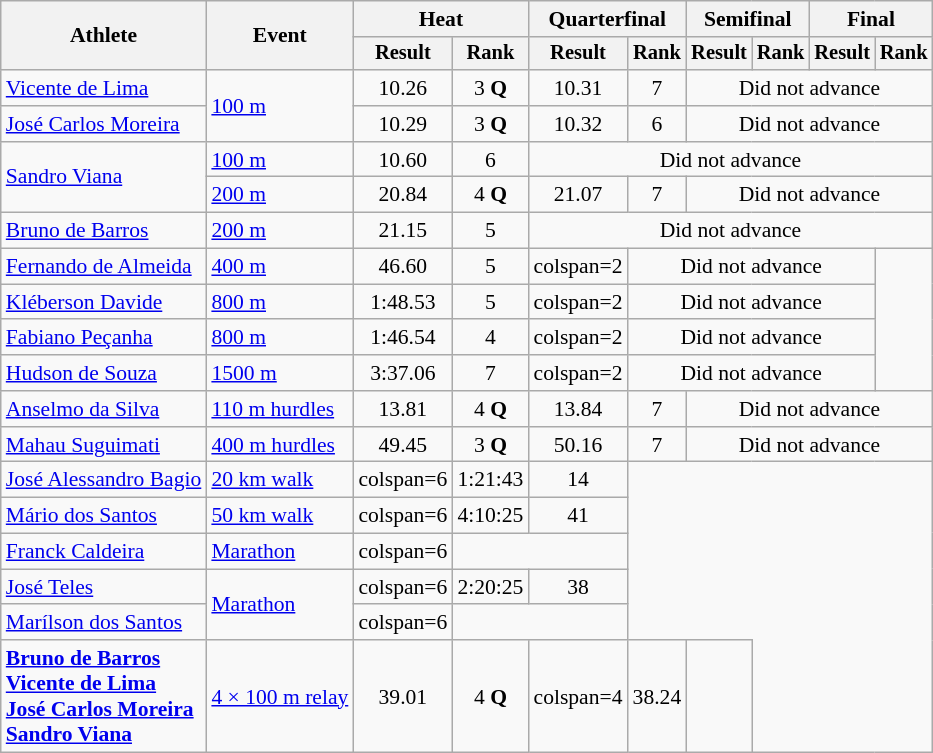<table class=wikitable style="font-size:90%">
<tr>
<th rowspan="2">Athlete</th>
<th rowspan="2">Event</th>
<th colspan="2">Heat</th>
<th colspan="2">Quarterfinal</th>
<th colspan="2">Semifinal</th>
<th colspan="2">Final</th>
</tr>
<tr style="font-size:95%">
<th>Result</th>
<th>Rank</th>
<th>Result</th>
<th>Rank</th>
<th>Result</th>
<th>Rank</th>
<th>Result</th>
<th>Rank</th>
</tr>
<tr align=center>
<td align=left><a href='#'>Vicente de Lima</a></td>
<td align=left rowspan=2><a href='#'>100 m</a></td>
<td>10.26</td>
<td>3 <strong>Q</strong></td>
<td>10.31</td>
<td>7</td>
<td colspan=4>Did not advance</td>
</tr>
<tr align=center>
<td align=left><a href='#'>José Carlos Moreira</a></td>
<td>10.29</td>
<td>3 <strong>Q</strong></td>
<td>10.32</td>
<td>6</td>
<td colspan=4>Did not advance</td>
</tr>
<tr align=center>
<td align=left rowspan="2"><a href='#'>Sandro Viana</a></td>
<td align=left><a href='#'>100 m</a></td>
<td>10.60</td>
<td>6</td>
<td colspan=6>Did not advance</td>
</tr>
<tr align=center>
<td align=left><a href='#'>200 m</a></td>
<td>20.84</td>
<td>4 <strong>Q</strong></td>
<td>21.07</td>
<td>7</td>
<td colspan=4>Did not advance</td>
</tr>
<tr align=center>
<td align=left><a href='#'>Bruno de Barros</a></td>
<td align=left><a href='#'>200 m</a></td>
<td>21.15</td>
<td>5</td>
<td colspan=6>Did not advance</td>
</tr>
<tr align=center>
<td align=left><a href='#'>Fernando de Almeida</a></td>
<td align=left><a href='#'>400 m</a></td>
<td>46.60</td>
<td>5</td>
<td>colspan=2 </td>
<td colspan=4>Did not advance</td>
</tr>
<tr align=center>
<td align=left><a href='#'>Kléberson Davide</a></td>
<td align=left><a href='#'>800 m</a></td>
<td>1:48.53</td>
<td>5</td>
<td>colspan=2 </td>
<td colspan=4>Did not advance</td>
</tr>
<tr align=center>
<td align=left><a href='#'>Fabiano Peçanha</a></td>
<td align=left><a href='#'>800 m</a></td>
<td>1:46.54</td>
<td>4</td>
<td>colspan=2 </td>
<td colspan=4>Did not advance</td>
</tr>
<tr align=center>
<td align=left><a href='#'>Hudson de Souza</a></td>
<td align=left><a href='#'>1500 m</a></td>
<td>3:37.06</td>
<td>7</td>
<td>colspan=2 </td>
<td colspan=4>Did not advance</td>
</tr>
<tr align=center>
<td align=left><a href='#'>Anselmo da Silva</a></td>
<td align=left><a href='#'>110 m hurdles</a></td>
<td>13.81</td>
<td>4 <strong>Q</strong></td>
<td>13.84</td>
<td>7</td>
<td colspan=4>Did not advance</td>
</tr>
<tr align=center>
<td align=left><a href='#'>Mahau Suguimati</a></td>
<td align=left><a href='#'>400 m hurdles</a></td>
<td>49.45</td>
<td>3 <strong>Q</strong></td>
<td>50.16</td>
<td>7</td>
<td colspan=4>Did not advance</td>
</tr>
<tr align=center>
<td align=left><a href='#'>José Alessandro Bagio</a></td>
<td align=left><a href='#'>20 km walk</a></td>
<td>colspan=6 </td>
<td>1:21:43</td>
<td>14</td>
</tr>
<tr align=center>
<td align=left><a href='#'>Mário dos Santos</a></td>
<td align=left><a href='#'>50 km walk</a></td>
<td>colspan=6 </td>
<td>4:10:25</td>
<td>41</td>
</tr>
<tr align=center>
<td align=left><a href='#'>Franck Caldeira</a></td>
<td align=left><a href='#'>Marathon</a></td>
<td>colspan=6 </td>
<td colspan=2></td>
</tr>
<tr align=center>
<td align=left><a href='#'>José Teles</a></td>
<td align=left rowspan=2><a href='#'>Marathon</a></td>
<td>colspan=6 </td>
<td>2:20:25</td>
<td>38</td>
</tr>
<tr align=center>
<td align=left><a href='#'>Marílson dos Santos</a></td>
<td>colspan=6 </td>
<td colspan=2></td>
</tr>
<tr align=center>
<td align=left><strong><a href='#'>Bruno de Barros</a><br><a href='#'>Vicente de Lima</a><br><a href='#'>José Carlos Moreira</a><br><a href='#'>Sandro Viana</a></strong></td>
<td align=left><a href='#'>4 × 100 m relay</a></td>
<td>39.01</td>
<td>4 <strong>Q</strong></td>
<td>colspan=4 </td>
<td>38.24</td>
<td></td>
</tr>
</table>
